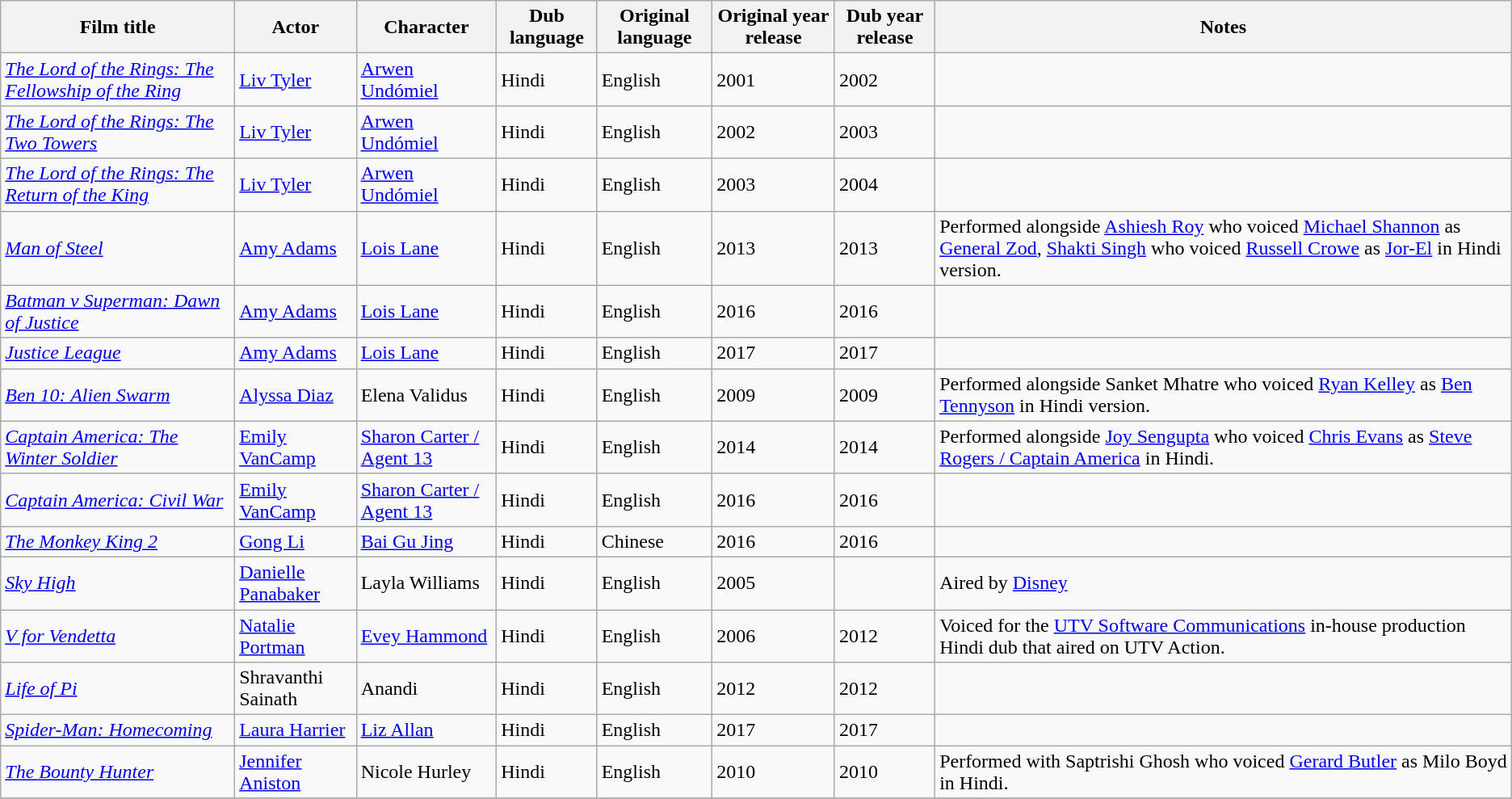<table class="wikitable sortable">
<tr>
<th>Film title</th>
<th>Actor</th>
<th>Character</th>
<th>Dub language</th>
<th>Original language</th>
<th>Original year release</th>
<th>Dub year release</th>
<th>Notes</th>
</tr>
<tr>
<td><em><a href='#'>The Lord of the Rings: The Fellowship of the Ring</a></em></td>
<td><a href='#'>Liv Tyler</a></td>
<td><a href='#'>Arwen Undómiel</a></td>
<td>Hindi</td>
<td>English</td>
<td>2001</td>
<td>2002</td>
<td></td>
</tr>
<tr>
<td><em><a href='#'>The Lord of the Rings: The Two Towers</a></em></td>
<td><a href='#'>Liv Tyler</a></td>
<td><a href='#'>Arwen Undómiel</a></td>
<td>Hindi</td>
<td>English</td>
<td>2002</td>
<td>2003</td>
<td></td>
</tr>
<tr>
<td><em><a href='#'>The Lord of the Rings: The Return of the King</a></em></td>
<td><a href='#'>Liv Tyler</a></td>
<td><a href='#'>Arwen Undómiel</a></td>
<td>Hindi</td>
<td>English</td>
<td>2003</td>
<td>2004</td>
<td></td>
</tr>
<tr>
<td><a href='#'><em>Man of Steel</em></a></td>
<td><a href='#'>Amy Adams</a></td>
<td><a href='#'>Lois Lane</a></td>
<td>Hindi</td>
<td>English</td>
<td>2013</td>
<td>2013</td>
<td>Performed alongside <a href='#'>Ashiesh Roy</a> who voiced <a href='#'>Michael Shannon</a> as <a href='#'>General Zod</a>, <a href='#'>Shakti Singh</a> who voiced <a href='#'>Russell Crowe</a> as <a href='#'>Jor-El</a> in Hindi version.</td>
</tr>
<tr>
<td><em><a href='#'>Batman v Superman: Dawn of Justice</a></em></td>
<td><a href='#'>Amy Adams</a></td>
<td><a href='#'>Lois Lane</a></td>
<td>Hindi</td>
<td>English</td>
<td>2016</td>
<td>2016</td>
<td></td>
</tr>
<tr>
<td><a href='#'><em>Justice League</em></a></td>
<td><a href='#'>Amy Adams</a></td>
<td><a href='#'>Lois Lane</a></td>
<td>Hindi</td>
<td>English</td>
<td>2017</td>
<td>2017</td>
<td></td>
</tr>
<tr>
<td><em><a href='#'>Ben 10: Alien Swarm</a></em></td>
<td><a href='#'>Alyssa Diaz</a></td>
<td>Elena Validus</td>
<td>Hindi</td>
<td>English</td>
<td>2009</td>
<td>2009</td>
<td>Performed alongside Sanket Mhatre who voiced <a href='#'>Ryan Kelley</a> as <a href='#'>Ben Tennyson</a> in Hindi version.</td>
</tr>
<tr>
<td><em><a href='#'>Captain America: The Winter Soldier</a></em></td>
<td><a href='#'>Emily VanCamp</a></td>
<td><a href='#'>Sharon Carter / Agent 13</a></td>
<td>Hindi</td>
<td>English</td>
<td>2014</td>
<td>2014</td>
<td>Performed alongside <a href='#'>Joy Sengupta</a> who voiced <a href='#'>Chris Evans</a> as <a href='#'>Steve Rogers / Captain America</a> in Hindi.</td>
</tr>
<tr>
<td><em><a href='#'>Captain America: Civil War</a></em></td>
<td><a href='#'>Emily VanCamp</a></td>
<td><a href='#'>Sharon Carter / Agent 13</a></td>
<td>Hindi</td>
<td>English</td>
<td>2016</td>
<td>2016</td>
<td></td>
</tr>
<tr>
<td><em><a href='#'>The Monkey King 2</a></em></td>
<td><a href='#'>Gong Li</a></td>
<td><a href='#'>Bai Gu Jing</a></td>
<td>Hindi</td>
<td>Chinese</td>
<td>2016</td>
<td>2016</td>
<td></td>
</tr>
<tr>
<td><a href='#'><em>Sky High</em></a></td>
<td><a href='#'>Danielle Panabaker</a></td>
<td>Layla Williams</td>
<td>Hindi</td>
<td>English</td>
<td>2005</td>
<td></td>
<td>Aired by <a href='#'>Disney</a></td>
</tr>
<tr>
<td><a href='#'><em>V for Vendetta</em></a></td>
<td><a href='#'>Natalie Portman</a></td>
<td><a href='#'>Evey Hammond</a></td>
<td>Hindi</td>
<td>English</td>
<td>2006</td>
<td>2012</td>
<td>Voiced for the <a href='#'>UTV Software Communications</a> in-house production Hindi dub that aired on UTV Action.</td>
</tr>
<tr>
<td><a href='#'><em>Life of Pi</em></a></td>
<td>Shravanthi Sainath</td>
<td>Anandi</td>
<td>Hindi</td>
<td>English</td>
<td>2012</td>
<td>2012</td>
<td></td>
</tr>
<tr>
<td><em><a href='#'>Spider-Man: Homecoming</a></em></td>
<td><a href='#'>Laura Harrier</a></td>
<td><a href='#'>Liz Allan</a></td>
<td>Hindi</td>
<td>English</td>
<td>2017</td>
<td>2017</td>
<td></td>
</tr>
<tr>
<td><a href='#'><em>The Bounty Hunter</em></a></td>
<td><a href='#'>Jennifer Aniston</a></td>
<td>Nicole Hurley</td>
<td>Hindi</td>
<td>English</td>
<td>2010</td>
<td>2010</td>
<td>Performed with Saptrishi Ghosh who voiced <a href='#'>Gerard Butler</a> as Milo Boyd in Hindi.</td>
</tr>
<tr>
</tr>
</table>
